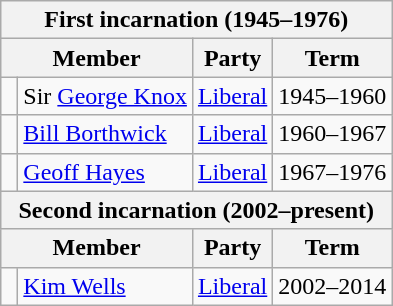<table class="wikitable">
<tr>
<th colspan="4">First incarnation (1945–1976)</th>
</tr>
<tr>
<th colspan="2">Member</th>
<th>Party</th>
<th>Term</th>
</tr>
<tr>
<td> </td>
<td>Sir <a href='#'>George Knox</a></td>
<td><a href='#'>Liberal</a></td>
<td>1945–1960</td>
</tr>
<tr>
<td> </td>
<td><a href='#'>Bill Borthwick</a></td>
<td><a href='#'>Liberal</a></td>
<td>1960–1967</td>
</tr>
<tr>
<td> </td>
<td><a href='#'>Geoff Hayes</a></td>
<td><a href='#'>Liberal</a></td>
<td>1967–1976</td>
</tr>
<tr>
<th colspan="4">Second incarnation (2002–present)</th>
</tr>
<tr>
<th colspan="2">Member</th>
<th>Party</th>
<th>Term</th>
</tr>
<tr>
<td> </td>
<td><a href='#'>Kim Wells</a></td>
<td><a href='#'>Liberal</a></td>
<td>2002–2014</td>
</tr>
</table>
